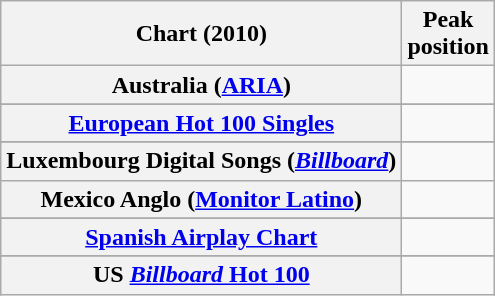<table class="wikitable sortable plainrowheaders">
<tr>
<th>Chart (2010)</th>
<th>Peak<br>position</th>
</tr>
<tr>
<th scope="row">Australia (<a href='#'>ARIA</a>)</th>
<td></td>
</tr>
<tr>
</tr>
<tr>
</tr>
<tr>
</tr>
<tr>
</tr>
<tr>
</tr>
<tr>
</tr>
<tr>
<th scope="row"><a href='#'>European Hot 100 Singles</a></th>
<td></td>
</tr>
<tr>
</tr>
<tr>
</tr>
<tr>
</tr>
<tr>
</tr>
<tr>
</tr>
<tr>
</tr>
<tr>
<th scope="row">Luxembourg Digital Songs (<em><a href='#'>Billboard</a></em>)</th>
<td></td>
</tr>
<tr>
<th scope="row">Mexico Anglo (<a href='#'>Monitor Latino</a>)</th>
<td></td>
</tr>
<tr>
</tr>
<tr>
</tr>
<tr>
</tr>
<tr>
</tr>
<tr>
</tr>
<tr>
</tr>
<tr>
<th scope="row"><a href='#'>Spanish Airplay Chart</a></th>
<td></td>
</tr>
<tr>
</tr>
<tr>
</tr>
<tr>
</tr>
<tr>
</tr>
<tr>
<th scope="row">US <a href='#'><em>Billboard</em> Hot 100</a></th>
<td></td>
</tr>
</table>
